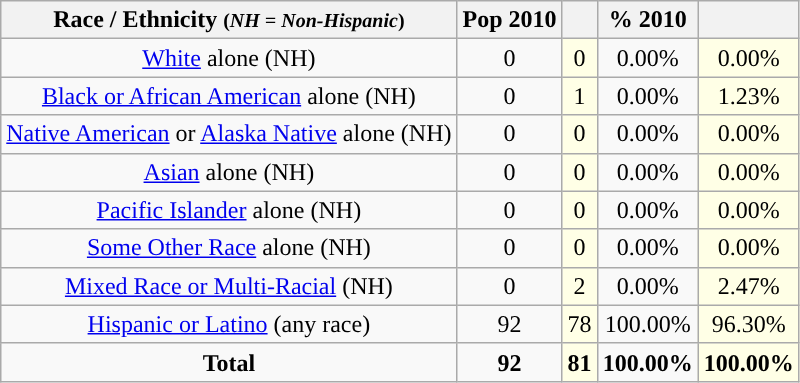<table class="wikitable" style="text-align:center;">
<tr>
<th>Race / Ethnicity <small>(<em>NH = Non-Hispanic</em>)</small></th>
<th>Pop 2010</th>
<th></th>
<th>% 2010</th>
<th></th>
</tr>
<tr>
<td><a href='#'>White</a> alone (NH)</td>
<td>0</td>
<td style='background: #ffffe6;'>0</td>
<td>0.00%</td>
<td style='background: #ffffe6;'>0.00%</td>
</tr>
<tr>
<td><a href='#'>Black or African American</a> alone (NH)</td>
<td>0</td>
<td style='background: #ffffe6;'>1</td>
<td>0.00%</td>
<td style='background: #ffffe6;'>1.23%</td>
</tr>
<tr>
<td><a href='#'>Native American</a> or <a href='#'>Alaska Native</a> alone (NH)</td>
<td>0</td>
<td style='background: #ffffe6;'>0</td>
<td>0.00%</td>
<td style='background: #ffffe6;'>0.00%</td>
</tr>
<tr>
<td><a href='#'>Asian</a> alone (NH)</td>
<td>0</td>
<td style='background: #ffffe6;'>0</td>
<td>0.00%</td>
<td style='background: #ffffe6;'>0.00%</td>
</tr>
<tr>
<td><a href='#'>Pacific Islander</a> alone (NH)</td>
<td>0</td>
<td style='background: #ffffe6;'>0</td>
<td>0.00%</td>
<td style='background: #ffffe6;'>0.00%</td>
</tr>
<tr>
<td><a href='#'>Some Other Race</a> alone (NH)</td>
<td>0</td>
<td style='background: #ffffe6;'>0</td>
<td>0.00%</td>
<td style='background: #ffffe6;'>0.00%</td>
</tr>
<tr>
<td><a href='#'>Mixed Race or Multi-Racial</a> (NH)</td>
<td>0</td>
<td style='background: #ffffe6;'>2</td>
<td>0.00%</td>
<td style='background: #ffffe6;'>2.47%</td>
</tr>
<tr>
<td><a href='#'>Hispanic or Latino</a> (any race)</td>
<td>92</td>
<td style='background: #ffffe6;'>78</td>
<td>100.00%</td>
<td style='background: #ffffe6;'>96.30%</td>
</tr>
<tr>
<td><strong>Total</strong></td>
<td><strong>92</strong></td>
<td style='background: #ffffe6;'><strong>81</strong></td>
<td><strong>100.00%</strong></td>
<td style='background: #ffffe6;'><strong>100.00%</strong></td>
</tr>
</table>
